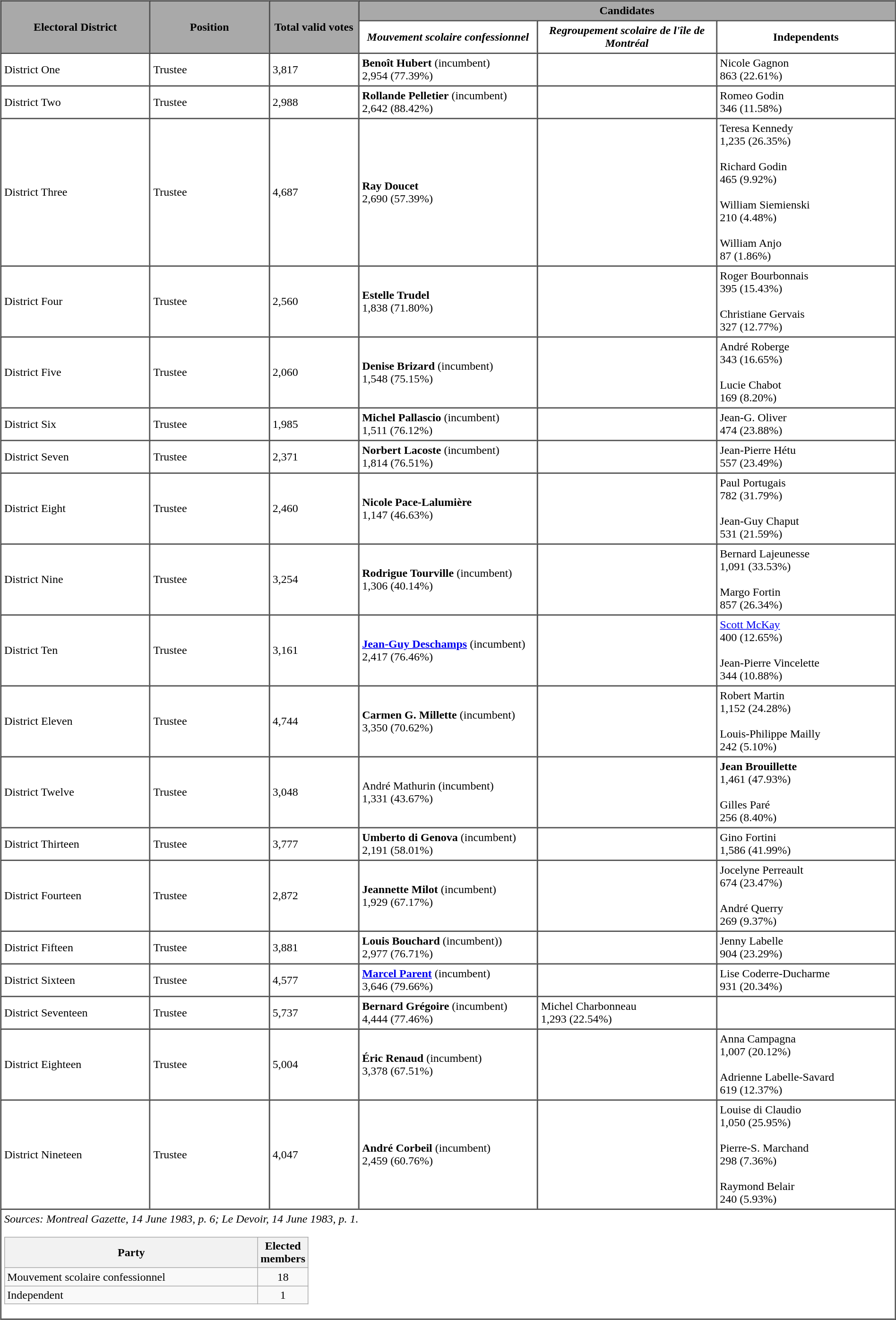<table class="toccolours collapsible collapsed" style="min-width:40em"| border="1" cellpadding="4" cellspacing="0" width="100%" style="border-collapse: collapse">
<tr style="background-color:darkgray;">
<th width=10% rowspan=2>Electoral District</th>
<th width=8% rowspan=2>Position</th>
<th width=6% rowspan=2>Total valid votes</th>
<th colspan=5>Candidates</th>
</tr>
<tr>
<th width=12% ><em>Mouvement scolaire confessionnel</em></th>
<th width=12% ><em>Regroupement scolaire de l'île de Montréal</em></th>
<th width=12% >Independents</th>
</tr>
<tr>
<td>District One</td>
<td>Trustee</td>
<td>3,817</td>
<td><strong>Benoît Hubert</strong> (incumbent)<br>2,954 (77.39%)</td>
<td></td>
<td>Nicole Gagnon<br>863 (22.61%)</td>
</tr>
<tr>
<td>District Two</td>
<td>Trustee</td>
<td>2,988</td>
<td><strong>Rollande Pelletier</strong> (incumbent)<br>2,642 (88.42%)</td>
<td></td>
<td>Romeo Godin<br>346 (11.58%)</td>
</tr>
<tr>
<td>District Three</td>
<td>Trustee</td>
<td>4,687</td>
<td><strong>Ray Doucet</strong><br>2,690 (57.39%)</td>
<td></td>
<td>Teresa Kennedy<br>1,235 (26.35%)<br><br>Richard Godin<br>465 (9.92%)<br><br>William Siemienski<br>210 (4.48%)<br><br>William Anjo<br>87 (1.86%)</td>
</tr>
<tr>
<td>District Four</td>
<td>Trustee</td>
<td>2,560</td>
<td><strong>Estelle Trudel</strong><br>1,838 (71.80%)</td>
<td></td>
<td>Roger Bourbonnais<br>395 (15.43%)<br><br>Christiane Gervais<br>327 (12.77%)</td>
</tr>
<tr>
<td>District Five</td>
<td>Trustee</td>
<td>2,060</td>
<td><strong>Denise Brizard</strong> (incumbent)<br>1,548 (75.15%)</td>
<td></td>
<td>André Roberge<br>343 (16.65%)<br><br>Lucie Chabot<br>169 (8.20%)</td>
</tr>
<tr>
<td>District Six</td>
<td>Trustee</td>
<td>1,985</td>
<td><strong>Michel Pallascio</strong> (incumbent)<br>1,511 (76.12%)</td>
<td></td>
<td>Jean-G. Oliver<br>474 (23.88%)</td>
</tr>
<tr>
<td>District Seven</td>
<td>Trustee</td>
<td>2,371</td>
<td><strong>Norbert Lacoste</strong> (incumbent)<br>1,814 (76.51%)</td>
<td></td>
<td>Jean-Pierre Hétu<br>557 (23.49%)</td>
</tr>
<tr>
<td>District Eight</td>
<td>Trustee</td>
<td>2,460</td>
<td><strong>Nicole Pace-Lalumière</strong><br>1,147 (46.63%)</td>
<td></td>
<td>Paul Portugais<br>782 (31.79%)<br><br>Jean-Guy Chaput<br>531 (21.59%)</td>
</tr>
<tr>
<td>District Nine</td>
<td>Trustee</td>
<td>3,254</td>
<td><strong>Rodrigue Tourville</strong> (incumbent)<br>1,306 (40.14%)</td>
<td></td>
<td>Bernard Lajeunesse<br>1,091 (33.53%)<br><br>Margo Fortin<br>857 (26.34%)</td>
</tr>
<tr>
<td>District Ten</td>
<td>Trustee</td>
<td>3,161</td>
<td><strong><a href='#'>Jean-Guy Deschamps</a></strong> (incumbent)<br>2,417 (76.46%)</td>
<td></td>
<td><a href='#'>Scott McKay</a><br>400 (12.65%)<br><br>Jean-Pierre Vincelette<br>344 (10.88%)</td>
</tr>
<tr>
<td>District Eleven</td>
<td>Trustee</td>
<td>4,744</td>
<td><strong>Carmen G. Millette</strong> (incumbent)<br>3,350 (70.62%)</td>
<td></td>
<td>Robert Martin<br>1,152 (24.28%)<br><br>Louis-Philippe Mailly<br>242 (5.10%)</td>
</tr>
<tr>
<td>District Twelve</td>
<td>Trustee</td>
<td>3,048</td>
<td>André Mathurin (incumbent)<br>1,331 (43.67%)</td>
<td></td>
<td><strong>Jean Brouillette</strong><br>1,461 (47.93%)<br><br>Gilles Paré<br>256 (8.40%)</td>
</tr>
<tr>
<td>District Thirteen</td>
<td>Trustee</td>
<td>3,777</td>
<td><strong>Umberto di Genova</strong> (incumbent)<br>2,191 (58.01%)</td>
<td></td>
<td>Gino Fortini<br>1,586 (41.99%)</td>
</tr>
<tr>
<td>District Fourteen</td>
<td>Trustee</td>
<td>2,872</td>
<td><strong>Jeannette Milot</strong> (incumbent)<br>1,929 (67.17%)</td>
<td></td>
<td>Jocelyne Perreault<br>674 (23.47%)<br><br>André Querry<br>269 (9.37%)</td>
</tr>
<tr>
<td>District Fifteen</td>
<td>Trustee</td>
<td>3,881</td>
<td><strong>Louis Bouchard</strong> (incumbent))<br>2,977 (76.71%)</td>
<td></td>
<td>Jenny Labelle<br>904 (23.29%)</td>
</tr>
<tr>
<td>District Sixteen</td>
<td>Trustee</td>
<td>4,577</td>
<td><strong><a href='#'>Marcel Parent</a></strong> (incumbent)<br>3,646 (79.66%)</td>
<td></td>
<td>Lise Coderre-Ducharme<br>931 (20.34%)</td>
</tr>
<tr>
<td>District Seventeen</td>
<td>Trustee</td>
<td>5,737</td>
<td><strong>Bernard Grégoire</strong> (incumbent)<br>4,444 (77.46%)</td>
<td>Michel Charbonneau<br>1,293 (22.54%)</td>
<td></td>
</tr>
<tr>
<td>District Eighteen</td>
<td>Trustee</td>
<td>5,004</td>
<td><strong>Éric Renaud</strong> (incumbent)<br>3,378 (67.51%)</td>
<td></td>
<td>Anna Campagna<br>1,007 (20.12%)<br><br>Adrienne Labelle-Savard<br>619 (12.37%)</td>
</tr>
<tr>
<td>District Nineteen</td>
<td>Trustee</td>
<td>4,047</td>
<td><strong>André Corbeil</strong> (incumbent)<br>2,459 (60.76%)</td>
<td></td>
<td>Louise di Claudio<br>1,050 (25.95%)<br><br>Pierre-S. Marchand<br>298 (7.36%)<br><br>Raymond Belair<br>240 (5.93%)</td>
</tr>
<tr>
<td colspan=6><em>Sources: Montreal Gazette, 14 June 1983, p. 6; Le Devoir, 14 June 1983, p. 1.</em><br><table class="wikitable">
<tr style="background-color:#E9E9E9">
<th style="width: 350px">Party</th>
<th style="width: 40px">Elected members</th>
</tr>
<tr>
<td>Mouvement scolaire confessionnel</td>
<td style="text-align:center;">18</td>
</tr>
<tr>
<td>Independent</td>
<td style="text-align:center;">1</td>
</tr>
</table>
</td>
</tr>
</table>
